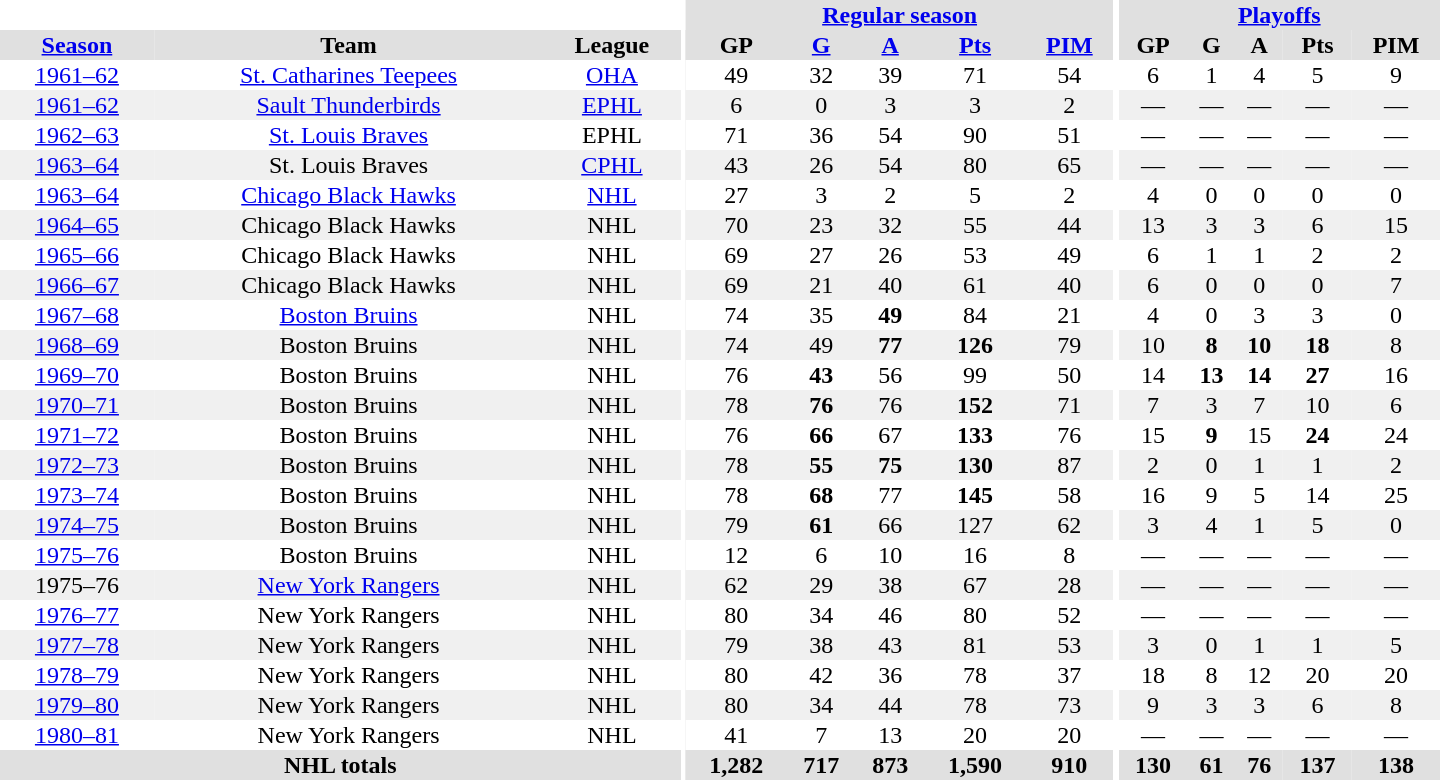<table border="0" cellpadding="1" cellspacing="0" style="text-align:center; width:60em">
<tr bgcolor="#e0e0e0">
<th colspan="3" bgcolor="#ffffff"></th>
<th rowspan="100" bgcolor="#ffffff"></th>
<th colspan="5"><a href='#'>Regular season</a></th>
<th rowspan="100" bgcolor="#ffffff"></th>
<th colspan="5"><a href='#'>Playoffs</a></th>
</tr>
<tr bgcolor="#e0e0e0">
<th><a href='#'>Season</a></th>
<th>Team</th>
<th>League</th>
<th>GP</th>
<th><a href='#'>G</a></th>
<th><a href='#'>A</a></th>
<th><a href='#'>Pts</a></th>
<th><a href='#'>PIM</a></th>
<th>GP</th>
<th>G</th>
<th>A</th>
<th>Pts</th>
<th>PIM</th>
</tr>
<tr>
<td><a href='#'>1961–62</a></td>
<td><a href='#'>St. Catharines Teepees</a></td>
<td><a href='#'>OHA</a></td>
<td>49</td>
<td>32</td>
<td>39</td>
<td>71</td>
<td>54</td>
<td>6</td>
<td>1</td>
<td>4</td>
<td>5</td>
<td>9</td>
</tr>
<tr bgcolor="#f0f0f0">
<td><a href='#'>1961–62</a></td>
<td><a href='#'>Sault Thunderbirds</a></td>
<td><a href='#'>EPHL</a></td>
<td>6</td>
<td>0</td>
<td>3</td>
<td>3</td>
<td>2</td>
<td>—</td>
<td>—</td>
<td>—</td>
<td>—</td>
<td>—</td>
</tr>
<tr>
<td><a href='#'>1962–63</a></td>
<td><a href='#'>St. Louis Braves</a></td>
<td>EPHL</td>
<td>71</td>
<td>36</td>
<td>54</td>
<td>90</td>
<td>51</td>
<td>—</td>
<td>—</td>
<td>—</td>
<td>—</td>
<td>—</td>
</tr>
<tr bgcolor="#f0f0f0">
<td><a href='#'>1963–64</a></td>
<td>St. Louis Braves</td>
<td><a href='#'>CPHL</a></td>
<td>43</td>
<td>26</td>
<td>54</td>
<td>80</td>
<td>65</td>
<td>—</td>
<td>—</td>
<td>—</td>
<td>—</td>
<td>—</td>
</tr>
<tr>
<td><a href='#'>1963–64</a></td>
<td><a href='#'>Chicago Black Hawks</a></td>
<td><a href='#'>NHL</a></td>
<td>27</td>
<td>3</td>
<td>2</td>
<td>5</td>
<td>2</td>
<td>4</td>
<td>0</td>
<td>0</td>
<td>0</td>
<td>0</td>
</tr>
<tr bgcolor="#f0f0f0">
<td><a href='#'>1964–65</a></td>
<td>Chicago Black Hawks</td>
<td>NHL</td>
<td>70</td>
<td>23</td>
<td>32</td>
<td>55</td>
<td>44</td>
<td>13</td>
<td>3</td>
<td>3</td>
<td>6</td>
<td>15</td>
</tr>
<tr>
<td><a href='#'>1965–66</a></td>
<td>Chicago Black Hawks</td>
<td>NHL</td>
<td>69</td>
<td>27</td>
<td>26</td>
<td>53</td>
<td>49</td>
<td>6</td>
<td>1</td>
<td>1</td>
<td>2</td>
<td>2</td>
</tr>
<tr bgcolor="#f0f0f0">
<td><a href='#'>1966–67</a></td>
<td>Chicago Black Hawks</td>
<td>NHL</td>
<td>69</td>
<td>21</td>
<td>40</td>
<td>61</td>
<td>40</td>
<td>6</td>
<td>0</td>
<td>0</td>
<td>0</td>
<td>7</td>
</tr>
<tr>
<td><a href='#'>1967–68</a></td>
<td><a href='#'>Boston Bruins</a></td>
<td>NHL</td>
<td>74</td>
<td>35</td>
<td><strong>49</strong></td>
<td>84</td>
<td>21</td>
<td>4</td>
<td>0</td>
<td>3</td>
<td>3</td>
<td>0</td>
</tr>
<tr bgcolor="#f0f0f0">
<td><a href='#'>1968–69</a></td>
<td>Boston Bruins</td>
<td>NHL</td>
<td>74</td>
<td>49</td>
<td><strong>77</strong></td>
<td><strong>126</strong></td>
<td>79</td>
<td>10</td>
<td><strong>8</strong></td>
<td><strong>10</strong></td>
<td><strong>18</strong></td>
<td>8</td>
</tr>
<tr>
<td><a href='#'>1969–70</a></td>
<td>Boston Bruins</td>
<td>NHL</td>
<td>76</td>
<td><strong>43</strong></td>
<td>56</td>
<td>99</td>
<td>50</td>
<td>14</td>
<td><strong>13</strong></td>
<td><strong>14</strong></td>
<td><strong>27</strong></td>
<td>16</td>
</tr>
<tr bgcolor="#f0f0f0">
<td><a href='#'>1970–71</a></td>
<td>Boston Bruins</td>
<td>NHL</td>
<td>78</td>
<td><strong>76</strong></td>
<td>76</td>
<td><strong>152</strong></td>
<td>71</td>
<td>7</td>
<td>3</td>
<td>7</td>
<td>10</td>
<td>6</td>
</tr>
<tr>
<td><a href='#'>1971–72</a></td>
<td>Boston Bruins</td>
<td>NHL</td>
<td>76</td>
<td><strong>66</strong></td>
<td>67</td>
<td><strong>133</strong></td>
<td>76</td>
<td>15</td>
<td><strong>9</strong></td>
<td>15</td>
<td><strong>24</strong></td>
<td>24</td>
</tr>
<tr bgcolor="#f0f0f0">
<td><a href='#'>1972–73</a></td>
<td>Boston Bruins</td>
<td>NHL</td>
<td>78</td>
<td><strong>55</strong></td>
<td><strong>75</strong></td>
<td><strong>130</strong></td>
<td>87</td>
<td>2</td>
<td>0</td>
<td>1</td>
<td>1</td>
<td>2</td>
</tr>
<tr>
<td><a href='#'>1973–74</a></td>
<td>Boston Bruins</td>
<td>NHL</td>
<td>78</td>
<td><strong>68</strong></td>
<td>77</td>
<td><strong>145</strong></td>
<td>58</td>
<td>16</td>
<td>9</td>
<td>5</td>
<td>14</td>
<td>25</td>
</tr>
<tr bgcolor="#f0f0f0">
<td><a href='#'>1974–75</a></td>
<td>Boston Bruins</td>
<td>NHL</td>
<td>79</td>
<td><strong>61</strong></td>
<td>66</td>
<td>127</td>
<td>62</td>
<td>3</td>
<td>4</td>
<td>1</td>
<td>5</td>
<td>0</td>
</tr>
<tr>
<td><a href='#'>1975–76</a></td>
<td>Boston Bruins</td>
<td>NHL</td>
<td>12</td>
<td>6</td>
<td>10</td>
<td>16</td>
<td>8</td>
<td>—</td>
<td>—</td>
<td>—</td>
<td>—</td>
<td>—</td>
</tr>
<tr bgcolor="#f0f0f0">
<td>1975–76</td>
<td><a href='#'>New York Rangers</a></td>
<td>NHL</td>
<td>62</td>
<td>29</td>
<td>38</td>
<td>67</td>
<td>28</td>
<td>—</td>
<td>—</td>
<td>—</td>
<td>—</td>
<td>—</td>
</tr>
<tr>
<td><a href='#'>1976–77</a></td>
<td>New York Rangers</td>
<td>NHL</td>
<td>80</td>
<td>34</td>
<td>46</td>
<td>80</td>
<td>52</td>
<td>—</td>
<td>—</td>
<td>—</td>
<td>—</td>
<td>—</td>
</tr>
<tr bgcolor="#f0f0f0">
<td><a href='#'>1977–78</a></td>
<td>New York Rangers</td>
<td>NHL</td>
<td>79</td>
<td>38</td>
<td>43</td>
<td>81</td>
<td>53</td>
<td>3</td>
<td>0</td>
<td>1</td>
<td>1</td>
<td>5</td>
</tr>
<tr>
<td><a href='#'>1978–79</a></td>
<td>New York Rangers</td>
<td>NHL</td>
<td>80</td>
<td>42</td>
<td>36</td>
<td>78</td>
<td>37</td>
<td>18</td>
<td>8</td>
<td>12</td>
<td>20</td>
<td>20</td>
</tr>
<tr bgcolor="#f0f0f0">
<td><a href='#'>1979–80</a></td>
<td>New York Rangers</td>
<td>NHL</td>
<td>80</td>
<td>34</td>
<td>44</td>
<td>78</td>
<td>73</td>
<td>9</td>
<td>3</td>
<td>3</td>
<td>6</td>
<td>8</td>
</tr>
<tr>
<td><a href='#'>1980–81</a></td>
<td>New York Rangers</td>
<td>NHL</td>
<td>41</td>
<td>7</td>
<td>13</td>
<td>20</td>
<td>20</td>
<td>—</td>
<td>—</td>
<td>—</td>
<td>—</td>
<td>—</td>
</tr>
<tr bgcolor="#e0e0e0">
<th colspan="3">NHL totals</th>
<th>1,282</th>
<th>717</th>
<th>873</th>
<th>1,590</th>
<th>910</th>
<th>130</th>
<th>61</th>
<th>76</th>
<th>137</th>
<th>138</th>
</tr>
</table>
